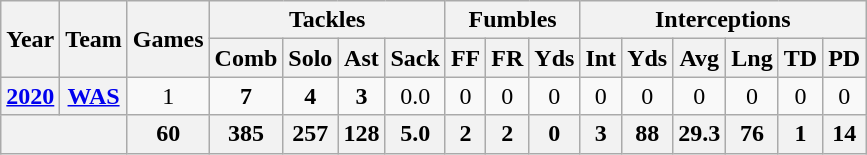<table class="wikitable" style="text-align: center;">
<tr>
<th rowspan="2">Year</th>
<th rowspan="2">Team</th>
<th rowspan="2">Games</th>
<th colspan="4">Tackles</th>
<th colspan="3">Fumbles</th>
<th colspan="6">Interceptions</th>
</tr>
<tr>
<th>Comb</th>
<th>Solo</th>
<th>Ast</th>
<th>Sack</th>
<th>FF</th>
<th>FR</th>
<th>Yds</th>
<th>Int</th>
<th>Yds</th>
<th>Avg</th>
<th>Lng</th>
<th>TD</th>
<th>PD</th>
</tr>
<tr>
<th><a href='#'>2020</a></th>
<th><a href='#'>WAS</a></th>
<td>1</td>
<td><strong>7</strong></td>
<td><strong>4</strong></td>
<td><strong>3</strong></td>
<td>0.0</td>
<td>0</td>
<td>0</td>
<td>0</td>
<td>0</td>
<td>0</td>
<td>0</td>
<td>0</td>
<td>0</td>
<td>0</td>
</tr>
<tr>
<th colspan="2"></th>
<th>60</th>
<th>385</th>
<th>257</th>
<th>128</th>
<th>5.0</th>
<th>2</th>
<th>2</th>
<th>0</th>
<th>3</th>
<th>88</th>
<th>29.3</th>
<th>76</th>
<th>1</th>
<th>14</th>
</tr>
</table>
